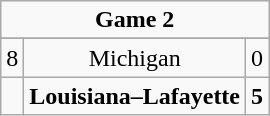<table class="wikitable">
<tr style="text-align:center;">
<td colspan="3"><strong>Game 2</strong></td>
</tr>
<tr style="text-align:center;">
</tr>
<tr style="text-align:center;">
<td>8</td>
<td>Michigan</td>
<td>0</td>
</tr>
<tr style="text-align:center;">
<td></td>
<td><strong>Louisiana–Lafayette</strong></td>
<td><strong>5</strong></td>
</tr>
</table>
